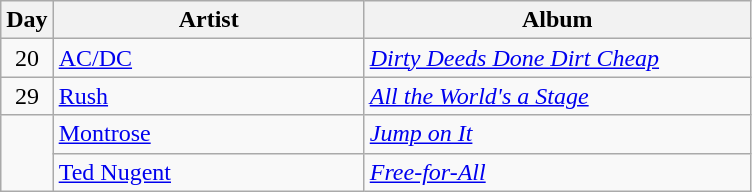<table class="wikitable" border="1">
<tr>
<th>Day</th>
<th width="200">Artist</th>
<th width="250">Album</th>
</tr>
<tr>
<td style="text-align:center;" rowspan="1">20</td>
<td><a href='#'>AC/DC</a></td>
<td><em><a href='#'>Dirty Deeds Done Dirt Cheap</a></em></td>
</tr>
<tr>
<td style="text-align:center;" rowspan="1">29</td>
<td><a href='#'>Rush</a></td>
<td><em><a href='#'>All the World's a Stage</a></em></td>
</tr>
<tr>
<td rowspan="2" style="text-align:center;"></td>
<td><a href='#'>Montrose</a></td>
<td><em><a href='#'>Jump on It</a></em></td>
</tr>
<tr>
<td><a href='#'>Ted Nugent</a></td>
<td><em><a href='#'>Free-for-All</a></em></td>
</tr>
</table>
